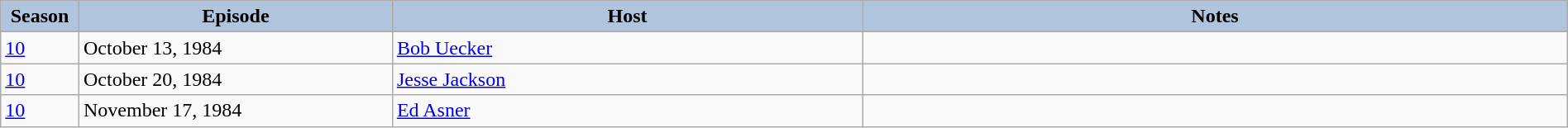<table class="wikitable" style="width:100%;">
<tr>
<th style="background:#B0C4DE;" width="5%">Season</th>
<th style="background:#B0C4DE;" width="20%">Episode</th>
<th style="background:#B0C4DE;" width="30%">Host</th>
<th style="background:#B0C4DE;" width="45%">Notes</th>
</tr>
<tr>
<td><a href='#'>10</a></td>
<td>October 13, 1984</td>
<td><a href='#'>Bob Uecker</a></td>
<td></td>
</tr>
<tr>
<td><a href='#'>10</a></td>
<td>October 20, 1984</td>
<td><a href='#'>Jesse Jackson</a></td>
<td></td>
</tr>
<tr>
<td><a href='#'>10</a></td>
<td>November 17, 1984</td>
<td><a href='#'>Ed Asner</a></td>
<td></td>
</tr>
</table>
